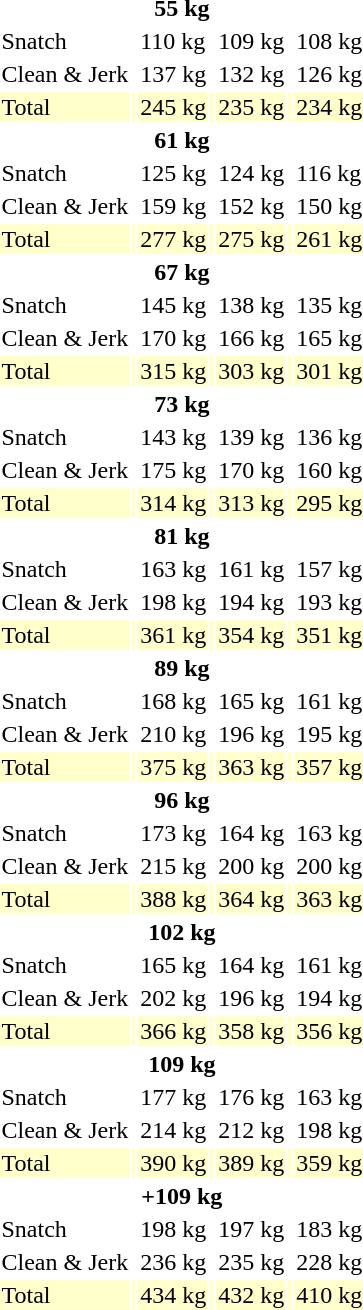<table>
<tr>
<th colspan=7>55 kg</th>
</tr>
<tr>
<td>Snatch</td>
<td></td>
<td>110 kg</td>
<td></td>
<td>109 kg</td>
<td></td>
<td>108 kg</td>
</tr>
<tr>
<td>Clean & Jerk</td>
<td></td>
<td>137 kg</td>
<td></td>
<td>132 kg</td>
<td></td>
<td>126 kg</td>
</tr>
<tr bgcolor=ffffcc>
<td>Total</td>
<td></td>
<td>245 kg</td>
<td></td>
<td>235 kg</td>
<td></td>
<td>234 kg</td>
</tr>
<tr>
<th colspan=7>61 kg</th>
</tr>
<tr>
<td>Snatch</td>
<td></td>
<td>125 kg</td>
<td></td>
<td>124 kg</td>
<td></td>
<td>116 kg</td>
</tr>
<tr>
<td>Clean & Jerk</td>
<td></td>
<td>159 kg</td>
<td></td>
<td>152 kg</td>
<td></td>
<td>150 kg</td>
</tr>
<tr bgcolor=ffffcc>
<td>Total</td>
<td></td>
<td>277 kg</td>
<td></td>
<td>275 kg</td>
<td></td>
<td>261 kg</td>
</tr>
<tr>
<th colspan=7>67 kg</th>
</tr>
<tr>
<td>Snatch</td>
<td></td>
<td>145 kg</td>
<td></td>
<td>138 kg</td>
<td></td>
<td>135 kg</td>
</tr>
<tr>
<td>Clean & Jerk</td>
<td></td>
<td>170 kg</td>
<td></td>
<td>166 kg</td>
<td></td>
<td>165 kg</td>
</tr>
<tr bgcolor=ffffcc>
<td>Total</td>
<td></td>
<td>315 kg</td>
<td></td>
<td>303 kg</td>
<td></td>
<td>301 kg</td>
</tr>
<tr>
<th colspan=7>73 kg</th>
</tr>
<tr>
<td>Snatch</td>
<td></td>
<td>143 kg</td>
<td></td>
<td>139 kg</td>
<td></td>
<td>136 kg</td>
</tr>
<tr>
<td>Clean & Jerk</td>
<td></td>
<td>175 kg</td>
<td></td>
<td>170 kg</td>
<td></td>
<td>160 kg</td>
</tr>
<tr bgcolor=ffffcc>
<td>Total</td>
<td></td>
<td>314 kg</td>
<td></td>
<td>313 kg</td>
<td></td>
<td>295 kg</td>
</tr>
<tr>
<th colspan=7>81 kg</th>
</tr>
<tr>
<td>Snatch</td>
<td></td>
<td>163 kg</td>
<td></td>
<td>161 kg</td>
<td></td>
<td>157 kg</td>
</tr>
<tr>
<td>Clean & Jerk</td>
<td></td>
<td>198 kg</td>
<td></td>
<td>194 kg</td>
<td></td>
<td>193 kg</td>
</tr>
<tr bgcolor=ffffcc>
<td>Total</td>
<td></td>
<td>361 kg</td>
<td></td>
<td>354 kg</td>
<td></td>
<td>351 kg</td>
</tr>
<tr>
<th colspan=7>89 kg</th>
</tr>
<tr>
<td>Snatch</td>
<td></td>
<td>168 kg</td>
<td></td>
<td>165 kg</td>
<td></td>
<td>161 kg</td>
</tr>
<tr>
<td>Clean & Jerk</td>
<td></td>
<td>210 kg</td>
<td></td>
<td>196 kg</td>
<td></td>
<td>195 kg</td>
</tr>
<tr bgcolor=ffffcc>
<td>Total</td>
<td></td>
<td>375 kg</td>
<td></td>
<td>363 kg</td>
<td></td>
<td>357 kg</td>
</tr>
<tr>
<th colspan=7>96 kg</th>
</tr>
<tr>
<td>Snatch</td>
<td></td>
<td>173 kg</td>
<td></td>
<td>164 kg</td>
<td></td>
<td>163 kg</td>
</tr>
<tr>
<td>Clean & Jerk</td>
<td></td>
<td>215 kg</td>
<td></td>
<td>200 kg</td>
<td></td>
<td>200 kg</td>
</tr>
<tr bgcolor=ffffcc>
<td>Total</td>
<td></td>
<td>388 kg</td>
<td></td>
<td>364 kg</td>
<td></td>
<td>363 kg</td>
</tr>
<tr>
<th colspan=7>102 kg</th>
</tr>
<tr>
<td>Snatch</td>
<td></td>
<td>165 kg</td>
<td></td>
<td>164 kg</td>
<td></td>
<td>161 kg</td>
</tr>
<tr>
<td>Clean & Jerk</td>
<td></td>
<td>202 kg</td>
<td></td>
<td>196 kg</td>
<td></td>
<td>194 kg</td>
</tr>
<tr bgcolor=ffffcc>
<td>Total</td>
<td></td>
<td>366 kg</td>
<td></td>
<td>358 kg</td>
<td></td>
<td>356 kg</td>
</tr>
<tr>
<th colspan=7>109 kg</th>
</tr>
<tr>
<td>Snatch</td>
<td></td>
<td>177 kg</td>
<td></td>
<td>176 kg</td>
<td></td>
<td>163 kg</td>
</tr>
<tr>
<td>Clean & Jerk</td>
<td></td>
<td>214 kg</td>
<td></td>
<td>212 kg</td>
<td></td>
<td>198 kg</td>
</tr>
<tr bgcolor=ffffcc>
<td>Total</td>
<td></td>
<td>390 kg</td>
<td></td>
<td>389 kg</td>
<td></td>
<td>359 kg</td>
</tr>
<tr>
<th colspan=7>+109 kg</th>
</tr>
<tr>
<td>Snatch</td>
<td></td>
<td>198 kg</td>
<td></td>
<td>197 kg</td>
<td></td>
<td>183 kg</td>
</tr>
<tr>
<td>Clean & Jerk</td>
<td></td>
<td>236 kg</td>
<td></td>
<td>235 kg</td>
<td></td>
<td>228 kg</td>
</tr>
<tr bgcolor=ffffcc>
<td>Total</td>
<td></td>
<td>434 kg</td>
<td></td>
<td>432 kg</td>
<td></td>
<td>410 kg</td>
</tr>
</table>
